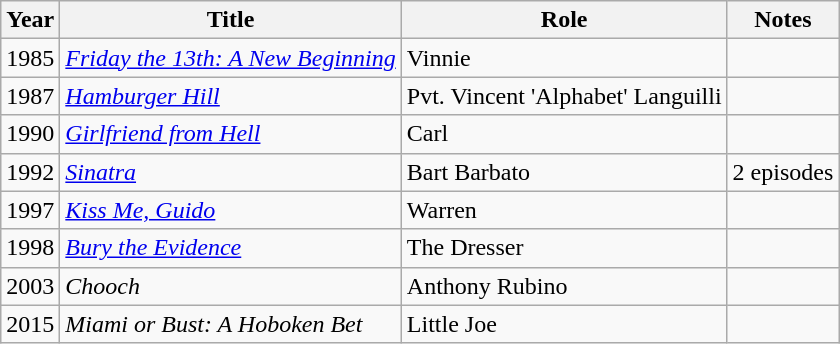<table class="wikitable">
<tr>
<th>Year</th>
<th>Title</th>
<th>Role</th>
<th>Notes</th>
</tr>
<tr>
<td>1985</td>
<td><em><a href='#'>Friday the 13th: A New Beginning</a></em></td>
<td>Vinnie</td>
<td></td>
</tr>
<tr>
<td>1987</td>
<td><em><a href='#'>Hamburger Hill</a></em></td>
<td>Pvt. Vincent 'Alphabet' Languilli</td>
<td></td>
</tr>
<tr>
<td>1990</td>
<td><em><a href='#'>Girlfriend from Hell</a></em></td>
<td>Carl</td>
<td></td>
</tr>
<tr>
<td>1992</td>
<td><em><a href='#'>Sinatra</a></em></td>
<td>Bart Barbato</td>
<td>2 episodes</td>
</tr>
<tr>
<td>1997</td>
<td><em><a href='#'>Kiss Me, Guido</a></em></td>
<td>Warren</td>
<td></td>
</tr>
<tr>
<td>1998</td>
<td><em><a href='#'>Bury the Evidence</a></em></td>
<td>The Dresser</td>
<td></td>
</tr>
<tr>
<td>2003</td>
<td><em>Chooch</em></td>
<td>Anthony Rubino</td>
<td></td>
</tr>
<tr>
<td>2015</td>
<td><em>Miami or Bust: A Hoboken Bet</em></td>
<td>Little Joe</td>
<td></td>
</tr>
</table>
